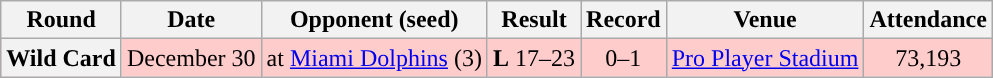<table class="wikitable" style="text-align:center">
<tr>
<th>Round</th>
<th>Date</th>
<th>Opponent (seed)</th>
<th>Result</th>
<th>Record</th>
<th>Venue</th>
<th>Attendance</th>
</tr>
<tr style="background:#fcc">
<th>Wild Card</th>
<td>December 30</td>
<td>at <a href='#'>Miami Dolphins</a> (3)</td>
<td><strong>L</strong> 17–23</td>
<td>0–1</td>
<td><a href='#'>Pro Player Stadium</a></td>
<td>73,193</td>
</tr>
</table>
